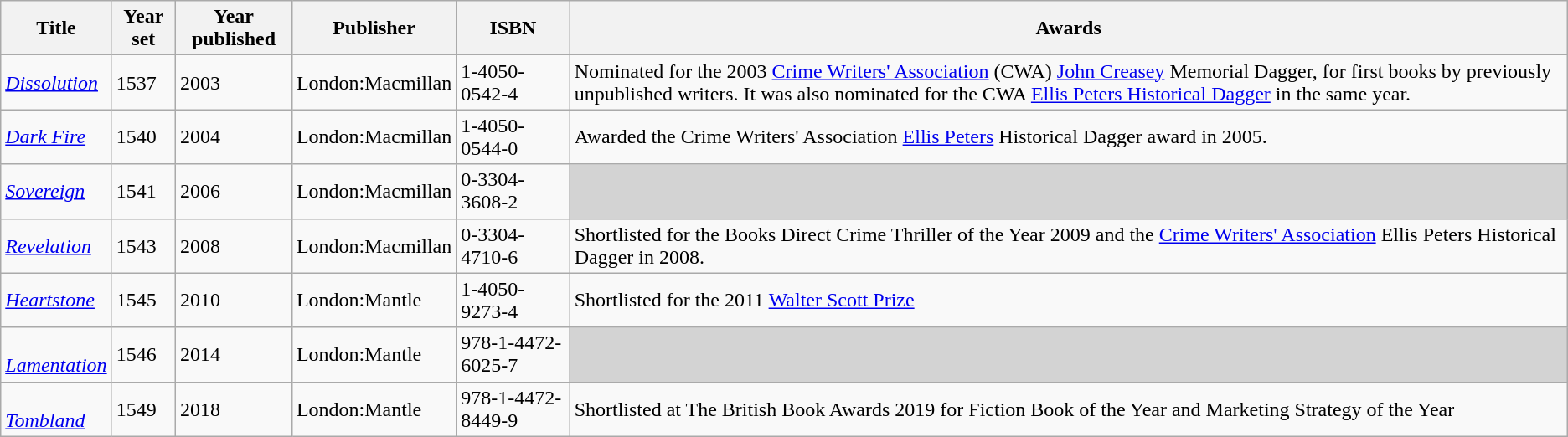<table class="wikitable sortable">
<tr>
<th>Title</th>
<th>Year set</th>
<th>Year published</th>
<th>Publisher</th>
<th>ISBN</th>
<th>Awards</th>
</tr>
<tr>
<td><a href='#'><em>Dissolution</em></a></td>
<td>1537</td>
<td>2003</td>
<td>London:Macmillan</td>
<td>1-4050-0542-4</td>
<td>Nominated for the 2003 <a href='#'>Crime Writers' Association</a> (CWA) <a href='#'>John Creasey</a> Memorial Dagger, for first books by previously unpublished writers. It was also nominated for the CWA <a href='#'>Ellis Peters Historical Dagger</a> in the same year.</td>
</tr>
<tr>
<td><a href='#'><em>Dark Fire</em></a></td>
<td>1540</td>
<td>2004</td>
<td>London:Macmillan</td>
<td>1-4050-0544-0</td>
<td>Awarded the Crime Writers' Association <a href='#'>Ellis Peters</a> Historical Dagger award in 2005.</td>
</tr>
<tr>
<td><a href='#'><em>Sovereign</em></a></td>
<td>1541</td>
<td>2006</td>
<td>London:Macmillan</td>
<td>0-3304-3608-2</td>
<td colspan="1" style="background-color:lightgrey;"> </td>
</tr>
<tr>
<td><a href='#'><em>Revelation</em></a></td>
<td>1543</td>
<td>2008</td>
<td>London:Macmillan</td>
<td>0-3304-4710-6</td>
<td>Shortlisted for the Books Direct Crime Thriller of the Year 2009 and the <a href='#'>Crime Writers' Association</a> Ellis Peters Historical Dagger in 2008.</td>
</tr>
<tr>
<td><a href='#'><em>Heartstone</em></a></td>
<td>1545</td>
<td>2010</td>
<td>London:Mantle</td>
<td>1-4050-9273-4</td>
<td>Shortlisted for the 2011 <a href='#'>Walter Scott Prize</a></td>
</tr>
<tr>
<td><br><a href='#'><em>Lamentation</em></a></td>
<td>1546</td>
<td>2014</td>
<td>London:Mantle</td>
<td>978-1-4472-6025-7</td>
<td colspan="1" style="background-color:lightgrey;"> </td>
</tr>
<tr>
<td><br><em><a href='#'>Tombland</a></em></td>
<td>1549</td>
<td>2018</td>
<td>London:Mantle</td>
<td>978-1-4472-8449-9</td>
<td>Shortlisted at The British Book Awards 2019 for Fiction Book of the Year and Marketing Strategy of the Year</td>
</tr>
</table>
